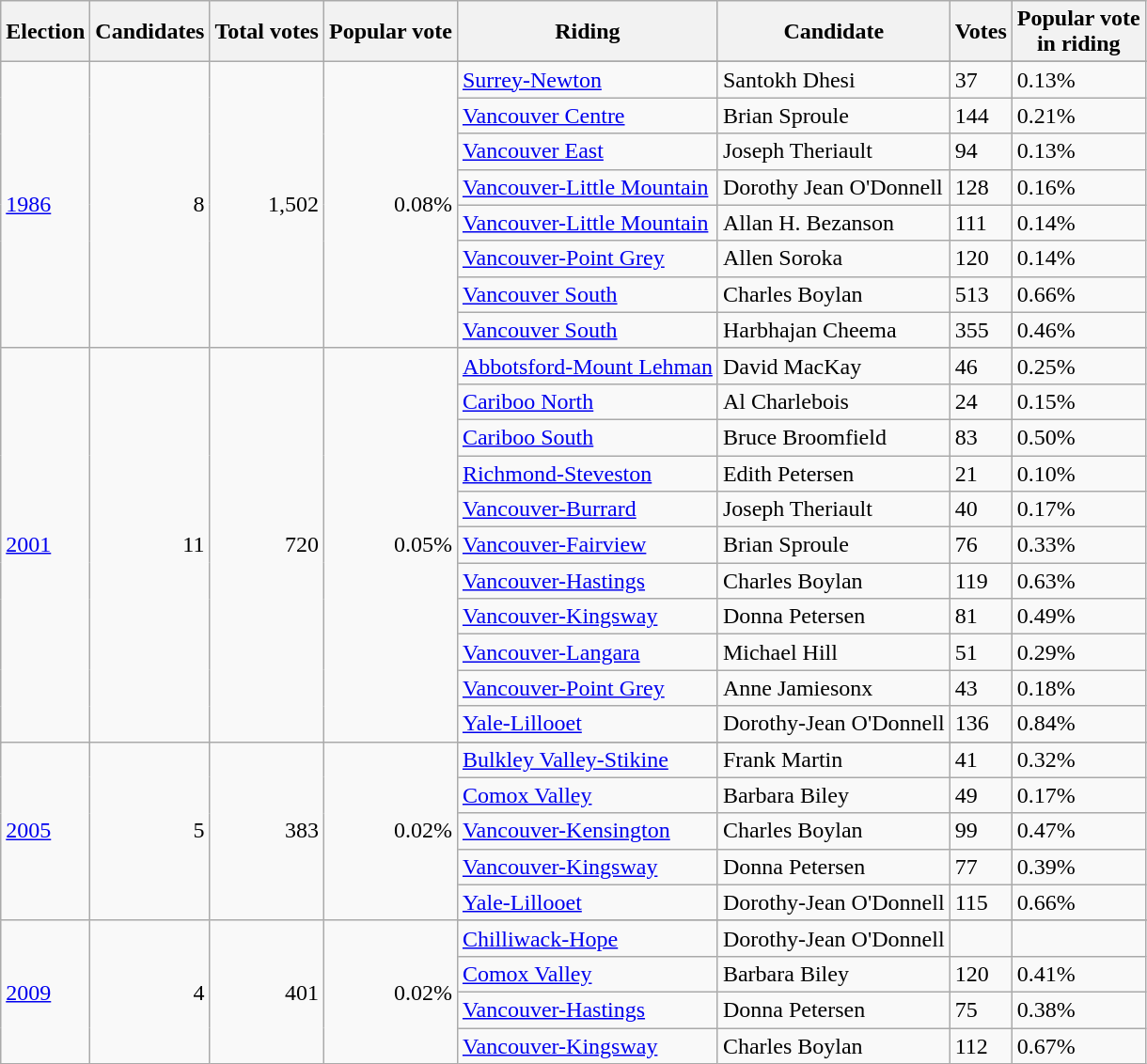<table class="wikitable">
<tr>
<th>Election</th>
<th>Candidates</th>
<th>Total votes</th>
<th>Popular vote</th>
<th>Riding</th>
<th>Candidate</th>
<th>Votes</th>
<th>Popular vote<br>in riding</th>
</tr>
<tr>
<td rowspan="9"><a href='#'>1986</a></td>
<td rowspan="9" align=right>8</td>
<td rowspan="9" align=right>1,502</td>
<td rowspan="9" align=right>0.08%</td>
</tr>
<tr>
<td><a href='#'>Surrey-Newton</a></td>
<td>Santokh Dhesi</td>
<td>37</td>
<td>0.13%</td>
</tr>
<tr>
<td><a href='#'>Vancouver Centre</a></td>
<td>Brian Sproule</td>
<td>144</td>
<td>0.21%</td>
</tr>
<tr>
<td><a href='#'>Vancouver East</a></td>
<td>Joseph Theriault</td>
<td>94</td>
<td>0.13%</td>
</tr>
<tr>
<td><a href='#'>Vancouver-Little Mountain</a></td>
<td>Dorothy Jean O'Donnell</td>
<td>128</td>
<td>0.16%</td>
</tr>
<tr>
<td><a href='#'>Vancouver-Little Mountain</a></td>
<td>Allan H. Bezanson</td>
<td>111</td>
<td>0.14%</td>
</tr>
<tr>
<td><a href='#'>Vancouver-Point Grey</a></td>
<td>Allen Soroka</td>
<td>120</td>
<td>0.14%</td>
</tr>
<tr>
<td><a href='#'>Vancouver South</a></td>
<td>Charles Boylan</td>
<td>513</td>
<td>0.66%</td>
</tr>
<tr>
<td><a href='#'>Vancouver South</a></td>
<td>Harbhajan Cheema</td>
<td>355</td>
<td>0.46%</td>
</tr>
<tr>
<td rowspan="12"><a href='#'>2001</a></td>
<td rowspan="12" align=right>11</td>
<td rowspan="12" align=right>720</td>
<td rowspan="12" align=right>0.05%</td>
</tr>
<tr>
<td><a href='#'>Abbotsford-Mount Lehman</a></td>
<td>David MacKay</td>
<td>46</td>
<td>0.25%</td>
</tr>
<tr>
<td><a href='#'>Cariboo North</a></td>
<td>Al Charlebois</td>
<td>24</td>
<td>0.15%</td>
</tr>
<tr>
<td><a href='#'>Cariboo South</a></td>
<td>Bruce Broomfield</td>
<td>83</td>
<td>0.50%</td>
</tr>
<tr>
<td><a href='#'>Richmond-Steveston</a></td>
<td>Edith Petersen</td>
<td>21</td>
<td>0.10%</td>
</tr>
<tr>
<td><a href='#'>Vancouver-Burrard</a></td>
<td>Joseph Theriault</td>
<td>40</td>
<td>0.17%</td>
</tr>
<tr>
<td><a href='#'>Vancouver-Fairview</a></td>
<td>Brian Sproule</td>
<td>76</td>
<td>0.33%</td>
</tr>
<tr>
<td><a href='#'>Vancouver-Hastings</a></td>
<td>Charles Boylan</td>
<td>119</td>
<td>0.63%</td>
</tr>
<tr>
<td><a href='#'>Vancouver-Kingsway</a></td>
<td>Donna Petersen</td>
<td>81</td>
<td>0.49%</td>
</tr>
<tr>
<td><a href='#'>Vancouver-Langara</a></td>
<td>Michael Hill</td>
<td>51</td>
<td>0.29%</td>
</tr>
<tr>
<td><a href='#'>Vancouver-Point Grey</a></td>
<td>Anne Jamiesonx</td>
<td>43</td>
<td>0.18%</td>
</tr>
<tr>
<td><a href='#'>Yale-Lillooet</a></td>
<td>Dorothy-Jean O'Donnell</td>
<td>136</td>
<td>0.84%</td>
</tr>
<tr>
<td rowspan="6"><a href='#'>2005</a></td>
<td rowspan="6" align=right>5</td>
<td rowspan="6" align=right>383</td>
<td rowspan="6" align=right>0.02%</td>
</tr>
<tr>
<td><a href='#'>Bulkley Valley-Stikine</a></td>
<td>Frank Martin</td>
<td>41</td>
<td>0.32%</td>
</tr>
<tr>
<td><a href='#'>Comox Valley</a></td>
<td>Barbara Biley</td>
<td>49</td>
<td>0.17%</td>
</tr>
<tr>
<td><a href='#'>Vancouver-Kensington</a></td>
<td>Charles Boylan</td>
<td>99</td>
<td>0.47%</td>
</tr>
<tr>
<td><a href='#'>Vancouver-Kingsway</a></td>
<td>Donna Petersen</td>
<td>77</td>
<td>0.39%</td>
</tr>
<tr>
<td><a href='#'>Yale-Lillooet</a></td>
<td>Dorothy-Jean O'Donnell</td>
<td>115</td>
<td>0.66%</td>
</tr>
<tr>
<td rowspan="5"><a href='#'>2009</a></td>
<td rowspan="5" align=right>4</td>
<td rowspan="5" align=right>401</td>
<td rowspan="5" align=right>0.02%</td>
</tr>
<tr>
<td><a href='#'>Chilliwack-Hope</a></td>
<td>Dorothy-Jean O'Donnell</td>
<td></td>
<td></td>
</tr>
<tr>
<td><a href='#'>Comox Valley</a></td>
<td>Barbara Biley</td>
<td>120</td>
<td>0.41%</td>
</tr>
<tr>
<td><a href='#'>Vancouver-Hastings</a></td>
<td>Donna Petersen</td>
<td>75</td>
<td>0.38%</td>
</tr>
<tr>
<td><a href='#'>Vancouver-Kingsway</a></td>
<td>Charles Boylan</td>
<td>112</td>
<td>0.67%</td>
</tr>
</table>
